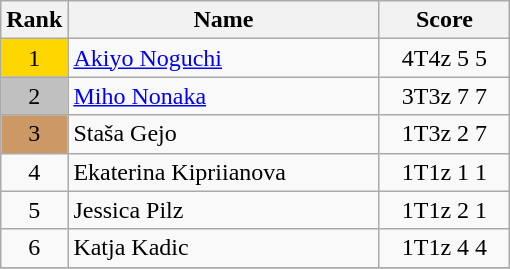<table class="wikitable">
<tr>
<th>Rank</th>
<th width = "200">Name</th>
<th width = "80">Score</th>
</tr>
<tr>
<td align="center" style="background: gold">1</td>
<td> <a href='#'>Akiyo Noguchi</a></td>
<td align="center">4T4z 5 5</td>
</tr>
<tr>
<td align="center" style="background: silver">2</td>
<td> <a href='#'>Miho Nonaka</a></td>
<td align="center">3T3z 7 7</td>
</tr>
<tr>
<td align="center" style="background: #cc9966">3</td>
<td> Staša Gejo</td>
<td align="center">1T3z 2 7</td>
</tr>
<tr>
<td align="center">4</td>
<td> Ekaterina Kipriianova</td>
<td align="center">1T1z 1 1</td>
</tr>
<tr>
<td align="center">5</td>
<td> Jessica Pilz</td>
<td align="center">1T1z 2 1</td>
</tr>
<tr>
<td align="center">6</td>
<td> Katja Kadic</td>
<td align="center">1T1z 4 4</td>
</tr>
<tr>
</tr>
</table>
